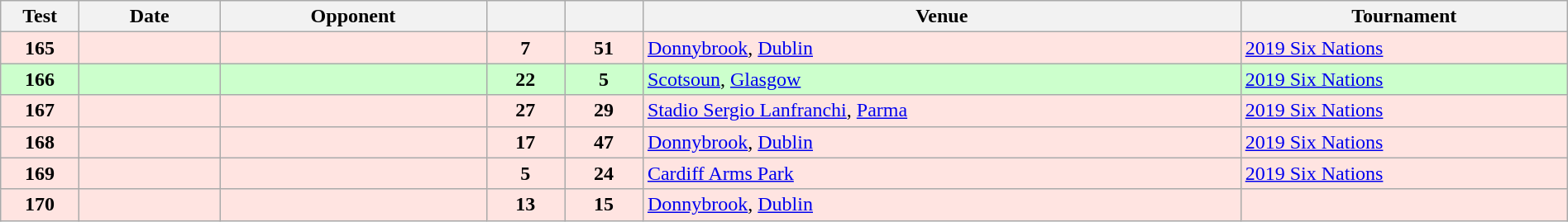<table class="wikitable sortable" style="width:100%">
<tr>
<th style="width:5%">Test</th>
<th style="width:9%">Date</th>
<th style="width:17%">Opponent</th>
<th style="width:5%"></th>
<th style="width:5%"></th>
<th>Venue</th>
<th>Tournament</th>
</tr>
<tr bgcolor="FFE4E1">
<td align="center"><strong>165</strong></td>
<td></td>
<td></td>
<td align="center"><strong>7</strong></td>
<td align="center"><strong>51</strong></td>
<td><a href='#'>Donnybrook</a>, <a href='#'>Dublin</a></td>
<td><a href='#'>2019 Six Nations</a></td>
</tr>
<tr bgcolor="#ccffcc">
<td align="center"><strong>166</strong></td>
<td></td>
<td></td>
<td align="center"><strong>22</strong></td>
<td align="center"><strong>5</strong></td>
<td><a href='#'>Scotsoun</a>, <a href='#'>Glasgow</a></td>
<td><a href='#'>2019 Six Nations</a></td>
</tr>
<tr bgcolor="FFE4E1">
<td align="center"><strong>167</strong></td>
<td></td>
<td></td>
<td align="center"><strong>27</strong></td>
<td align="center"><strong>29</strong></td>
<td><a href='#'>Stadio Sergio Lanfranchi</a>, <a href='#'>Parma</a></td>
<td><a href='#'>2019 Six Nations</a></td>
</tr>
<tr bgcolor="FFE4E1">
<td align="center"><strong>168</strong></td>
<td></td>
<td></td>
<td align="center"><strong>17</strong></td>
<td align="center"><strong>47</strong></td>
<td><a href='#'>Donnybrook</a>, <a href='#'>Dublin</a></td>
<td><a href='#'>2019 Six Nations</a></td>
</tr>
<tr bgcolor="FFE4E1">
<td align="center"><strong>169</strong></td>
<td></td>
<td></td>
<td align="center"><strong>5</strong></td>
<td align="center"><strong>24</strong></td>
<td><a href='#'>Cardiff Arms Park</a></td>
<td><a href='#'>2019 Six Nations</a></td>
</tr>
<tr bgcolor="FFE4E1">
<td align="center"><strong>170</strong></td>
<td></td>
<td></td>
<td align="center"><strong>13</strong></td>
<td align="center"><strong>15</strong></td>
<td><a href='#'>Donnybrook</a>, <a href='#'>Dublin</a></td>
<td></td>
</tr>
</table>
